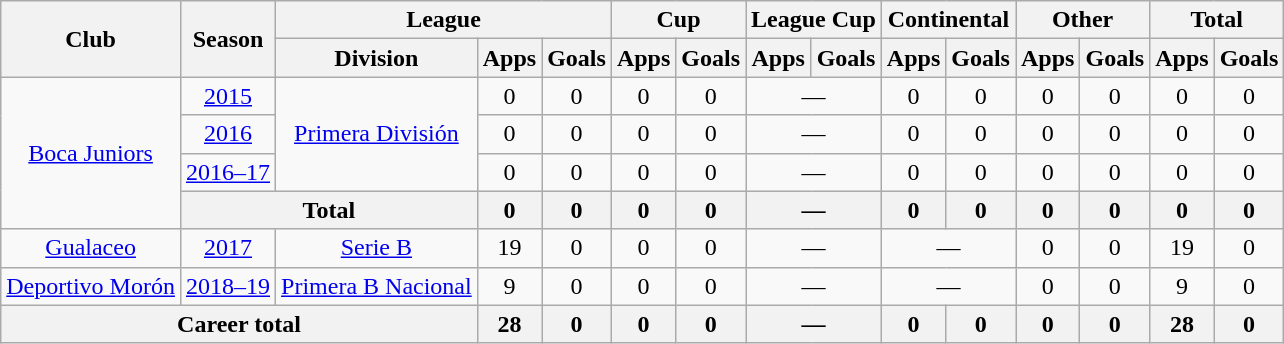<table class="wikitable" style="text-align:center">
<tr>
<th rowspan="2">Club</th>
<th rowspan="2">Season</th>
<th colspan="3">League</th>
<th colspan="2">Cup</th>
<th colspan="2">League Cup</th>
<th colspan="2">Continental</th>
<th colspan="2">Other</th>
<th colspan="2">Total</th>
</tr>
<tr>
<th>Division</th>
<th>Apps</th>
<th>Goals</th>
<th>Apps</th>
<th>Goals</th>
<th>Apps</th>
<th>Goals</th>
<th>Apps</th>
<th>Goals</th>
<th>Apps</th>
<th>Goals</th>
<th>Apps</th>
<th>Goals</th>
</tr>
<tr>
<td rowspan="4"><a href='#'>Boca Juniors</a></td>
<td><a href='#'>2015</a></td>
<td rowspan="3"><a href='#'>Primera División</a></td>
<td>0</td>
<td>0</td>
<td>0</td>
<td>0</td>
<td colspan="2">—</td>
<td>0</td>
<td>0</td>
<td>0</td>
<td>0</td>
<td>0</td>
<td>0</td>
</tr>
<tr>
<td><a href='#'>2016</a></td>
<td>0</td>
<td>0</td>
<td>0</td>
<td>0</td>
<td colspan="2">—</td>
<td>0</td>
<td>0</td>
<td>0</td>
<td>0</td>
<td>0</td>
<td>0</td>
</tr>
<tr>
<td><a href='#'>2016–17</a></td>
<td>0</td>
<td>0</td>
<td>0</td>
<td>0</td>
<td colspan="2">—</td>
<td>0</td>
<td>0</td>
<td>0</td>
<td>0</td>
<td>0</td>
<td>0</td>
</tr>
<tr>
<th colspan="2">Total</th>
<th>0</th>
<th>0</th>
<th>0</th>
<th>0</th>
<th colspan="2">—</th>
<th>0</th>
<th>0</th>
<th>0</th>
<th>0</th>
<th>0</th>
<th>0</th>
</tr>
<tr>
<td rowspan="1"><a href='#'>Gualaceo</a></td>
<td><a href='#'>2017</a></td>
<td rowspan="1"><a href='#'>Serie B</a></td>
<td>19</td>
<td>0</td>
<td>0</td>
<td>0</td>
<td colspan="2">—</td>
<td colspan="2">—</td>
<td>0</td>
<td>0</td>
<td>19</td>
<td>0</td>
</tr>
<tr>
<td rowspan="1"><a href='#'>Deportivo Morón</a></td>
<td><a href='#'>2018–19</a></td>
<td rowspan="1"><a href='#'>Primera B Nacional</a></td>
<td>9</td>
<td>0</td>
<td>0</td>
<td>0</td>
<td colspan="2">—</td>
<td colspan="2">—</td>
<td>0</td>
<td>0</td>
<td>9</td>
<td>0</td>
</tr>
<tr>
<th colspan="3">Career total</th>
<th>28</th>
<th>0</th>
<th>0</th>
<th>0</th>
<th colspan="2">—</th>
<th>0</th>
<th>0</th>
<th>0</th>
<th>0</th>
<th>28</th>
<th>0</th>
</tr>
</table>
